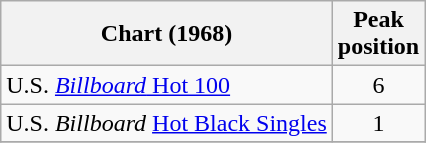<table class="wikitable sortable">
<tr>
<th>Chart (1968)</th>
<th>Peak<br>position</th>
</tr>
<tr>
<td>U.S. <a href='#'><em>Billboard</em> Hot 100</a></td>
<td align="center">6</td>
</tr>
<tr>
<td>U.S. <em>Billboard</em> <a href='#'>Hot Black Singles</a></td>
<td align="center">1</td>
</tr>
<tr>
</tr>
</table>
